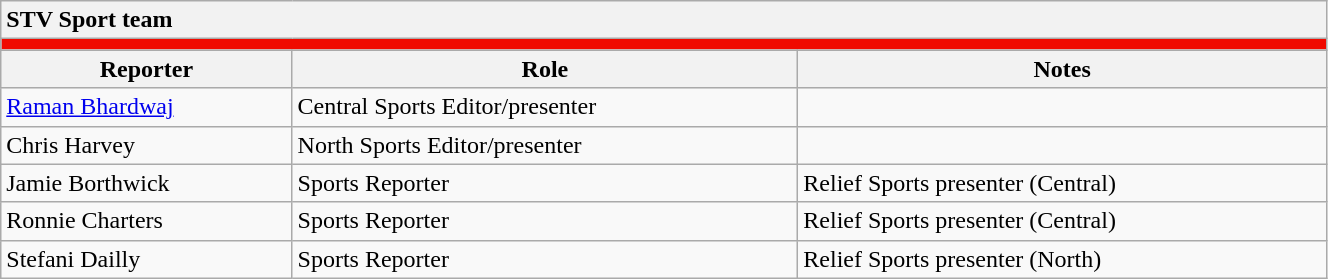<table class="wikitable collapsible collapsed" style="width:70%;">
<tr>
<th colspan="4" style="text-align:left;">STV Sport team</th>
</tr>
<tr style="background:#F00A00;">
<td colspan="4"></td>
</tr>
<tr>
<th>Reporter</th>
<th>Role</th>
<th>Notes</th>
</tr>
<tr>
<td><a href='#'>Raman Bhardwaj</a></td>
<td>Central Sports Editor/presenter</td>
<td></td>
</tr>
<tr>
<td>Chris Harvey</td>
<td>North Sports Editor/presenter</td>
<td></td>
</tr>
<tr>
<td>Jamie Borthwick</td>
<td>Sports Reporter</td>
<td>Relief Sports presenter (Central)</td>
</tr>
<tr>
<td>Ronnie Charters</td>
<td>Sports Reporter</td>
<td>Relief Sports presenter (Central)</td>
</tr>
<tr>
<td>Stefani Dailly</td>
<td>Sports Reporter</td>
<td>Relief Sports presenter (North)</td>
</tr>
</table>
